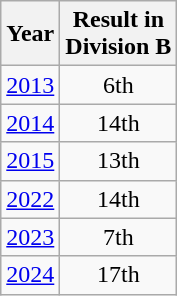<table class="wikitable" style="text-align:center">
<tr>
<th>Year</th>
<th>Result in<br>Division B</th>
</tr>
<tr>
<td><a href='#'>2013</a></td>
<td>6th</td>
</tr>
<tr>
<td><a href='#'>2014</a></td>
<td>14th</td>
</tr>
<tr>
<td><a href='#'>2015</a></td>
<td>13th</td>
</tr>
<tr>
<td><a href='#'>2022</a></td>
<td>14th</td>
</tr>
<tr>
<td><a href='#'>2023</a></td>
<td>7th</td>
</tr>
<tr>
<td><a href='#'>2024</a></td>
<td>17th</td>
</tr>
</table>
